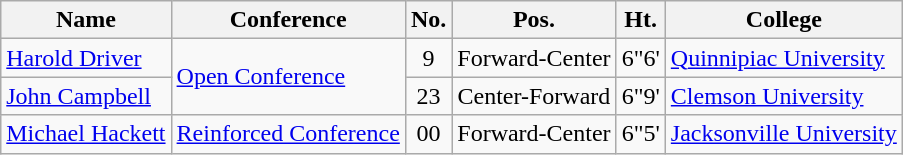<table class="wikitable" border="1">
<tr>
<th>Name</th>
<th>Conference</th>
<th>No.</th>
<th>Pos.</th>
<th>Ht.</th>
<th>College</th>
</tr>
<tr>
<td><a href='#'>Harold Driver</a></td>
<td rowspan="2"><a href='#'>Open Conference</a></td>
<td align="center">9</td>
<td align="center">Forward-Center</td>
<td align="center">6"6'</td>
<td><a href='#'>Quinnipiac University</a></td>
</tr>
<tr>
<td><a href='#'>John Campbell</a></td>
<td align="center">23</td>
<td align="center">Center-Forward</td>
<td align="center">6"9'</td>
<td><a href='#'>Clemson University</a></td>
</tr>
<tr>
<td><a href='#'>Michael Hackett</a></td>
<td><a href='#'>Reinforced Conference</a></td>
<td align="center">00</td>
<td align="center">Forward-Center</td>
<td align="center">6"5'</td>
<td><a href='#'>Jacksonville University</a></td>
</tr>
</table>
